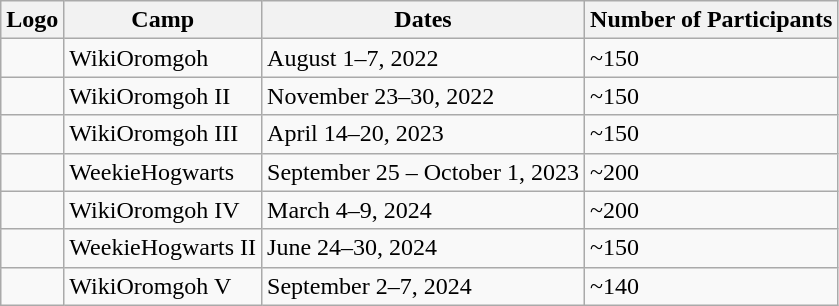<table class="wikitable">
<tr>
<th>Logo</th>
<th>Camp</th>
<th>Dates</th>
<th>Number of Participants</th>
</tr>
<tr>
<td></td>
<td>WikiOromgoh</td>
<td>August 1–7, 2022</td>
<td>~150</td>
</tr>
<tr>
<td></td>
<td>WikiOromgoh II</td>
<td>November 23–30, 2022</td>
<td>~150</td>
</tr>
<tr>
<td></td>
<td>WikiOromgoh III</td>
<td>April 14–20, 2023</td>
<td>~150</td>
</tr>
<tr>
<td></td>
<td>WeekieHogwarts</td>
<td>September 25 – October 1, 2023</td>
<td>~200</td>
</tr>
<tr>
<td></td>
<td>WikiOromgoh IV</td>
<td>March 4–9, 2024</td>
<td>~200</td>
</tr>
<tr>
<td></td>
<td>WeekieHogwarts II</td>
<td>June 24–30, 2024</td>
<td>~150</td>
</tr>
<tr>
<td></td>
<td>WikiOromgoh V</td>
<td>September 2–7, 2024</td>
<td>~140</td>
</tr>
</table>
